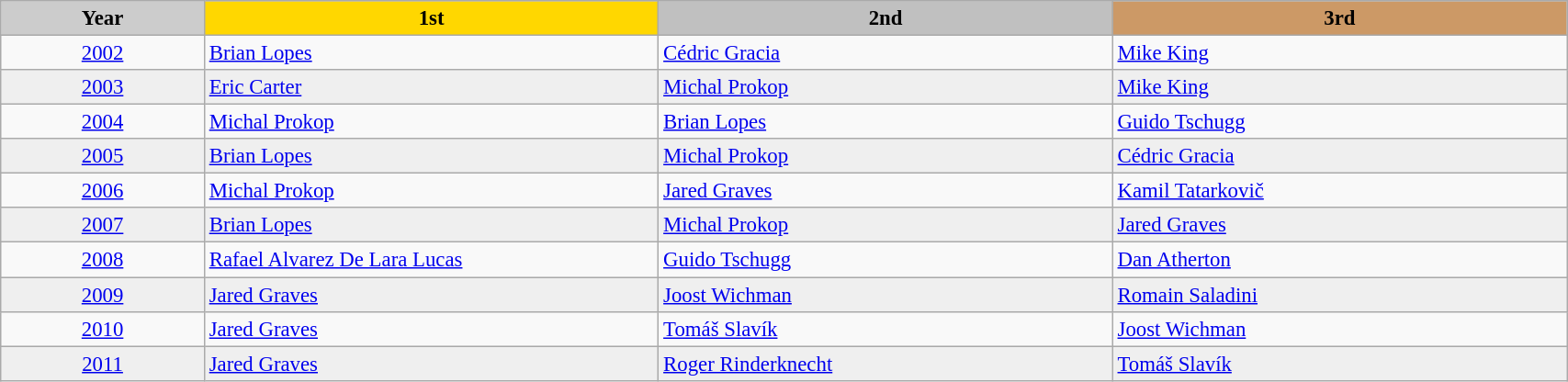<table class="wikitable sortable" width=90% bgcolor="#f7f8ff" cellpadding="3" cellspacing="0" border="1" style="font-size: 95%; border: gray solid 1px; border-collapse: collapse">
<tr bgcolor="#CCCCCC">
<td align="center"><strong>Year</strong></td>
<td width=29% align="center" bgcolor="gold"><strong>1st</strong></td>
<td width=29% align="center" bgcolor="silver"><strong>2nd</strong></td>
<td width=29% align="center" bgcolor="#CC9966"><strong>3rd</strong></td>
</tr>
<tr>
<td align="center"><a href='#'>2002</a></td>
<td> <a href='#'>Brian Lopes</a></td>
<td> <a href='#'>Cédric Gracia</a></td>
<td> <a href='#'>Mike King</a></td>
</tr>
<tr bgcolor="#EFEFEF">
<td align="center"><a href='#'>2003</a></td>
<td> <a href='#'>Eric Carter</a></td>
<td> <a href='#'>Michal Prokop</a></td>
<td> <a href='#'>Mike King</a></td>
</tr>
<tr>
<td align="center"><a href='#'>2004</a></td>
<td> <a href='#'>Michal Prokop</a></td>
<td> <a href='#'>Brian Lopes</a></td>
<td> <a href='#'>Guido Tschugg</a></td>
</tr>
<tr bgcolor="#EFEFEF">
<td align="center"><a href='#'>2005</a></td>
<td> <a href='#'>Brian Lopes</a></td>
<td> <a href='#'>Michal Prokop</a></td>
<td> <a href='#'>Cédric Gracia</a></td>
</tr>
<tr>
<td align="center"><a href='#'>2006</a></td>
<td> <a href='#'>Michal Prokop</a></td>
<td> <a href='#'>Jared Graves</a></td>
<td> <a href='#'>Kamil Tatarkovič</a></td>
</tr>
<tr bgcolor="#EFEFEF">
<td align="center"><a href='#'>2007</a></td>
<td> <a href='#'>Brian Lopes</a></td>
<td> <a href='#'>Michal Prokop</a></td>
<td> <a href='#'>Jared Graves</a></td>
</tr>
<tr>
<td align="center"><a href='#'>2008</a></td>
<td> <a href='#'>Rafael Alvarez De Lara Lucas</a></td>
<td> <a href='#'>Guido Tschugg</a></td>
<td> <a href='#'>Dan Atherton</a></td>
</tr>
<tr bgcolor="#EFEFEF">
<td align="center"><a href='#'>2009</a></td>
<td> <a href='#'>Jared Graves</a></td>
<td> <a href='#'>Joost Wichman</a></td>
<td> <a href='#'>Romain Saladini</a></td>
</tr>
<tr>
<td align="center"><a href='#'>2010</a></td>
<td> <a href='#'>Jared Graves</a></td>
<td> <a href='#'>Tomáš Slavík</a></td>
<td> <a href='#'>Joost Wichman</a></td>
</tr>
<tr bgcolor="#EFEFEF">
<td align="center"><a href='#'>2011</a></td>
<td> <a href='#'>Jared Graves</a></td>
<td> <a href='#'>Roger Rinderknecht</a></td>
<td> <a href='#'>Tomáš Slavík</a></td>
</tr>
</table>
